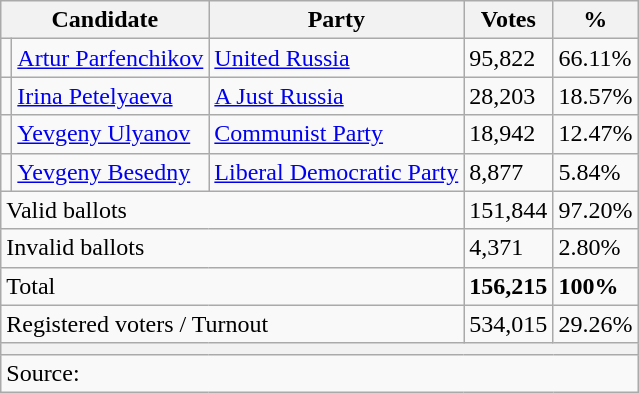<table class="wikitable sortable" style="text-align:left; margin-bottom:0;">
<tr>
<th colspan=2>Candidate</th>
<th>Party</th>
<th>Votes</th>
<th>%</th>
</tr>
<tr>
<td bgcolor=></td>
<td><a href='#'>Artur Parfenchikov</a></td>
<td><a href='#'>United Russia</a></td>
<td>95,822</td>
<td>66.11%</td>
</tr>
<tr>
<td bgcolor=></td>
<td><a href='#'>Irina Petelyaeva</a></td>
<td><a href='#'>A Just Russia</a></td>
<td>28,203</td>
<td>18.57%</td>
</tr>
<tr>
<td bgcolor=></td>
<td><a href='#'>Yevgeny Ulyanov</a></td>
<td><a href='#'>Communist Party</a></td>
<td>18,942</td>
<td>12.47%</td>
</tr>
<tr>
<td bgcolor=></td>
<td><a href='#'>Yevgeny Besedny</a></td>
<td><a href='#'>Liberal Democratic Party</a></td>
<td>8,877</td>
<td>5.84%</td>
</tr>
<tr>
<td colspan=3>Valid ballots</td>
<td>151,844</td>
<td>97.20%</td>
</tr>
<tr>
<td colspan=3>Invalid ballots</td>
<td>4,371</td>
<td>2.80%</td>
</tr>
<tr>
<td colspan=3>Total</td>
<td><strong>156,215</strong></td>
<td><strong>100%</strong></td>
</tr>
<tr>
<td colspan=3>Registered voters / Turnout</td>
<td>534,015</td>
<td>29.26%</td>
</tr>
<tr>
<th colspan=5></th>
</tr>
<tr>
<td colspan=5>Source:</td>
</tr>
</table>
